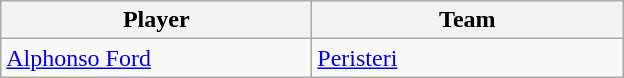<table class="wikitable" style="text-align:left">
<tr>
<th style="width:200px;">Player</th>
<th style="width:200px;">Team</th>
</tr>
<tr>
<td> <a href='#'>Alphonso Ford</a></td>
<td> <a href='#'>Peristeri</a></td>
</tr>
</table>
